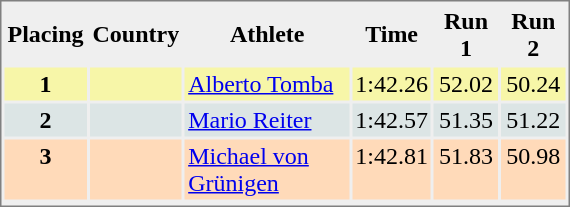<table style="border-style:solid;border-width:1px;border-color:#808080;background-color:#EFEFEF" cellspacing="2" cellpadding="2" width="380px">
<tr bgcolor="#EFEFEF">
<th>Placing</th>
<th>Country</th>
<th>Athlete</th>
<th>Time</th>
<th>Run 1</th>
<th>Run 2</th>
</tr>
<tr align="center" valign="top" bgcolor="#F7F6A8">
<th>1</th>
<td></td>
<td align="left"><a href='#'>Alberto Tomba</a></td>
<td align="left">1:42.26</td>
<td>52.02</td>
<td>50.24</td>
</tr>
<tr align="center" valign="top" bgcolor="#DCE5E5">
<th>2</th>
<td></td>
<td align="left"><a href='#'>Mario Reiter</a></td>
<td align="left">1:42.57</td>
<td>51.35</td>
<td>51.22</td>
</tr>
<tr align="center" valign="top" bgcolor="#FFDAB9">
<th>3</th>
<td></td>
<td align="left"><a href='#'>Michael von Grünigen</a></td>
<td align="left">1:42.81</td>
<td>51.83</td>
<td>50.98</td>
</tr>
<tr align="center" valign="top" bgcolor="#FFFFFF">
</tr>
</table>
